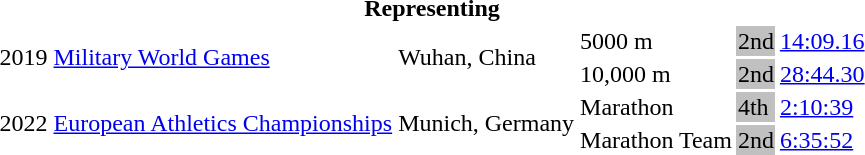<table>
<tr>
<th colspan="6">Representing </th>
</tr>
<tr>
<td rowspan=2>2019</td>
<td rowspan=2><a href='#'>Military World Games</a></td>
<td rowspan=2>Wuhan, China</td>
<td>5000 m</td>
<td bgcolor="silver">2nd</td>
<td><a href='#'>14:09.16</a></td>
</tr>
<tr>
<td>10,000 m</td>
<td bgcolor="silver">2nd</td>
<td><a href='#'>28:44.30</a></td>
</tr>
<tr>
<td rowspan=2>2022</td>
<td rowspan=2><a href='#'>European Athletics Championships</a></td>
<td rowspan=2>Munich, Germany</td>
<td>Marathon</td>
<td bgcolor="silver">4th</td>
<td><a href='#'>2:10:39</a></td>
</tr>
<tr>
<td>Marathon Team</td>
<td bgcolor="silver">2nd</td>
<td><a href='#'>6:35:52</a></td>
</tr>
</table>
